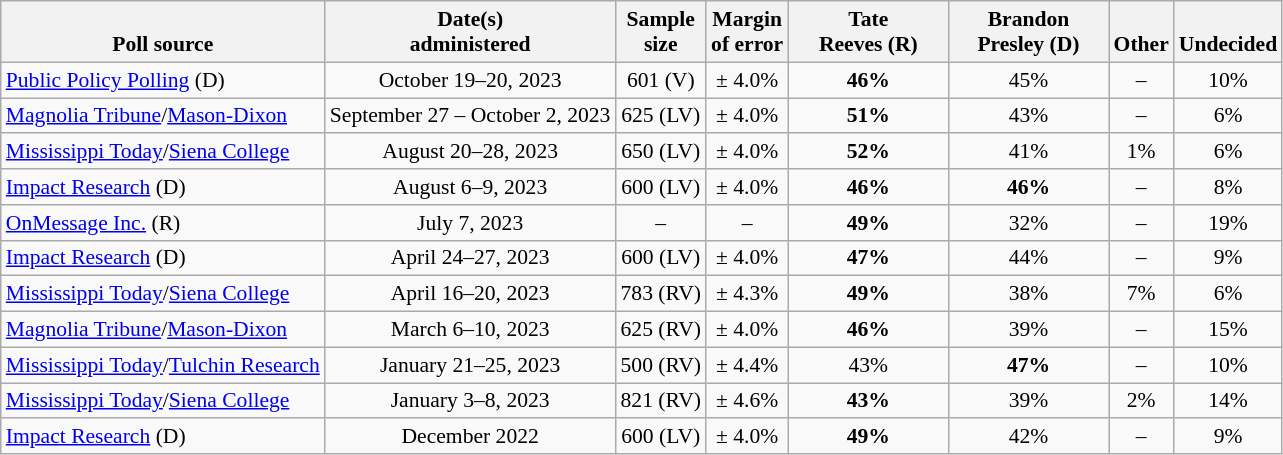<table class="wikitable" style="font-size:90%;text-align:center;">
<tr valign=bottom>
<th>Poll source</th>
<th>Date(s)<br>administered</th>
<th>Sample<br>size</th>
<th>Margin<br>of error</th>
<th style="width:100px;">Tate<br>Reeves (R)</th>
<th style="width:100px;">Brandon<br>Presley (D)</th>
<th>Other</th>
<th>Undecided</th>
</tr>
<tr>
<td style="text-align:left;"><a href='#'>Public Policy Polling</a> (D)</td>
<td>October 19–20, 2023</td>
<td>601 (V)</td>
<td>± 4.0%</td>
<td><strong>46%</strong></td>
<td>45%</td>
<td>–</td>
<td>10%</td>
</tr>
<tr>
<td style="text-align:left;"><a href='#'>Magnolia Tribune</a>/<a href='#'>Mason-Dixon</a></td>
<td>September 27 – October 2, 2023</td>
<td>625 (LV)</td>
<td>± 4.0%</td>
<td><strong>51%</strong></td>
<td>43%</td>
<td>–</td>
<td>6%</td>
</tr>
<tr>
<td style="text-align:left;"><a href='#'>Mississippi Today</a>/<a href='#'>Siena College</a></td>
<td>August 20–28, 2023</td>
<td>650 (LV)</td>
<td>± 4.0%</td>
<td><strong>52%</strong></td>
<td>41%</td>
<td>1%</td>
<td>6%</td>
</tr>
<tr>
<td style="text-align:left;"><a href='#'>Impact Research</a> (D)</td>
<td>August 6–9, 2023</td>
<td>600 (LV)</td>
<td>± 4.0%</td>
<td><strong>46%</strong></td>
<td><strong>46%</strong></td>
<td>–</td>
<td>8%</td>
</tr>
<tr>
<td style="text-align:left;"><a href='#'>OnMessage Inc.</a> (R)</td>
<td>July 7, 2023</td>
<td>–</td>
<td>–</td>
<td><strong>49%</strong></td>
<td>32%</td>
<td>–</td>
<td>19%</td>
</tr>
<tr>
<td style="text-align:left;"><a href='#'>Impact Research</a> (D)</td>
<td>April 24–27, 2023</td>
<td>600 (LV)</td>
<td>± 4.0%</td>
<td><strong>47%</strong></td>
<td>44%</td>
<td>–</td>
<td>9%</td>
</tr>
<tr>
<td style="text-align:left;"><a href='#'>Mississippi Today</a>/<a href='#'>Siena College</a></td>
<td>April 16–20, 2023</td>
<td>783 (RV)</td>
<td>± 4.3%</td>
<td><strong>49%</strong></td>
<td>38%</td>
<td>7%</td>
<td>6%</td>
</tr>
<tr>
<td style="text-align:left;"><a href='#'>Magnolia Tribune</a>/<a href='#'>Mason-Dixon</a></td>
<td>March 6–10, 2023</td>
<td>625 (RV)</td>
<td>± 4.0%</td>
<td><strong>46%</strong></td>
<td>39%</td>
<td>–</td>
<td>15%</td>
</tr>
<tr>
<td style="text-align:left;"><a href='#'>Mississippi Today</a>/<a href='#'>Tulchin Research</a></td>
<td>January 21–25, 2023</td>
<td>500 (RV)</td>
<td>± 4.4%</td>
<td>43%</td>
<td><strong>47%</strong></td>
<td>–</td>
<td>10%</td>
</tr>
<tr>
<td style="text-align:left;"><a href='#'>Mississippi Today</a>/<a href='#'>Siena College</a></td>
<td>January 3–8, 2023</td>
<td>821 (RV)</td>
<td>± 4.6%</td>
<td><strong>43%</strong></td>
<td>39%</td>
<td>2%</td>
<td>14%</td>
</tr>
<tr>
<td style="text-align:left;"><a href='#'>Impact Research</a> (D)</td>
<td>December 2022</td>
<td>600 (LV)</td>
<td>± 4.0%</td>
<td><strong>49%</strong></td>
<td>42%</td>
<td>–</td>
<td>9%</td>
</tr>
</table>
